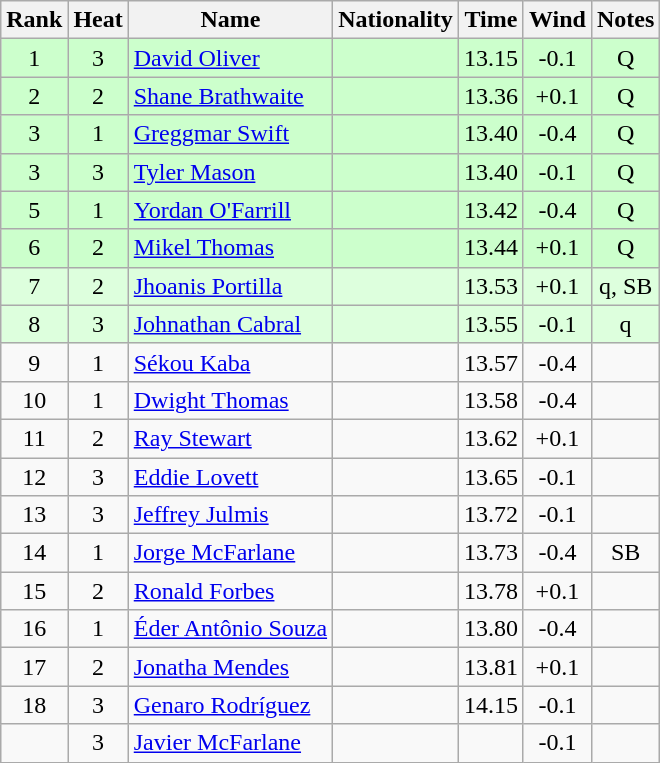<table class="wikitable sortable" style="text-align:center">
<tr>
<th>Rank</th>
<th>Heat</th>
<th>Name</th>
<th>Nationality</th>
<th>Time</th>
<th>Wind</th>
<th>Notes</th>
</tr>
<tr bgcolor=ccffcc>
<td>1</td>
<td>3</td>
<td align=left><a href='#'>David Oliver</a></td>
<td align=left></td>
<td>13.15</td>
<td>-0.1</td>
<td>Q</td>
</tr>
<tr bgcolor=ccffcc>
<td>2</td>
<td>2</td>
<td align=left><a href='#'>Shane Brathwaite</a></td>
<td align=left></td>
<td>13.36</td>
<td>+0.1</td>
<td>Q</td>
</tr>
<tr bgcolor=ccffcc>
<td>3</td>
<td>1</td>
<td align=left><a href='#'>Greggmar Swift</a></td>
<td align=left></td>
<td>13.40</td>
<td>-0.4</td>
<td>Q</td>
</tr>
<tr bgcolor=ccffcc>
<td>3</td>
<td>3</td>
<td align=left><a href='#'>Tyler Mason</a></td>
<td align=left></td>
<td>13.40</td>
<td>-0.1</td>
<td>Q</td>
</tr>
<tr bgcolor=ccffcc>
<td>5</td>
<td>1</td>
<td align=left><a href='#'>Yordan O'Farrill</a></td>
<td align=left></td>
<td>13.42</td>
<td>-0.4</td>
<td>Q</td>
</tr>
<tr bgcolor=ccffcc>
<td>6</td>
<td>2</td>
<td align=left><a href='#'>Mikel Thomas</a></td>
<td align=left></td>
<td>13.44</td>
<td>+0.1</td>
<td>Q</td>
</tr>
<tr bgcolor=ddffdd>
<td>7</td>
<td>2</td>
<td align=left><a href='#'>Jhoanis Portilla</a></td>
<td align=left></td>
<td>13.53</td>
<td>+0.1</td>
<td>q, SB</td>
</tr>
<tr bgcolor=ddffdd>
<td>8</td>
<td>3</td>
<td align=left><a href='#'>Johnathan Cabral</a></td>
<td align=left></td>
<td>13.55</td>
<td>-0.1</td>
<td>q</td>
</tr>
<tr>
<td>9</td>
<td>1</td>
<td align=left><a href='#'>Sékou Kaba</a></td>
<td align=left></td>
<td>13.57</td>
<td>-0.4</td>
<td></td>
</tr>
<tr>
<td>10</td>
<td>1</td>
<td align=left><a href='#'>Dwight Thomas</a></td>
<td align=left></td>
<td>13.58</td>
<td>-0.4</td>
<td></td>
</tr>
<tr>
<td>11</td>
<td>2</td>
<td align=left><a href='#'>Ray Stewart</a></td>
<td align=left></td>
<td>13.62</td>
<td>+0.1</td>
<td></td>
</tr>
<tr>
<td>12</td>
<td>3</td>
<td align=left><a href='#'>Eddie Lovett</a></td>
<td align=left></td>
<td>13.65</td>
<td>-0.1</td>
<td></td>
</tr>
<tr>
<td>13</td>
<td>3</td>
<td align=left><a href='#'>Jeffrey Julmis</a></td>
<td align=left></td>
<td>13.72</td>
<td>-0.1</td>
<td></td>
</tr>
<tr>
<td>14</td>
<td>1</td>
<td align=left><a href='#'>Jorge McFarlane</a></td>
<td align=left></td>
<td>13.73</td>
<td>-0.4</td>
<td>SB</td>
</tr>
<tr>
<td>15</td>
<td>2</td>
<td align=left><a href='#'>Ronald Forbes</a></td>
<td align=left></td>
<td>13.78</td>
<td>+0.1</td>
<td></td>
</tr>
<tr>
<td>16</td>
<td>1</td>
<td align=left><a href='#'>Éder Antônio Souza</a></td>
<td align=left></td>
<td>13.80</td>
<td>-0.4</td>
<td></td>
</tr>
<tr>
<td>17</td>
<td>2</td>
<td align=left><a href='#'>Jonatha Mendes</a></td>
<td align=left></td>
<td>13.81</td>
<td>+0.1</td>
<td></td>
</tr>
<tr>
<td>18</td>
<td>3</td>
<td align=left><a href='#'>Genaro Rodríguez</a></td>
<td align=left></td>
<td>14.15</td>
<td>-0.1</td>
<td></td>
</tr>
<tr>
<td></td>
<td>3</td>
<td align=left><a href='#'>Javier McFarlane</a></td>
<td align=left></td>
<td></td>
<td>-0.1</td>
<td></td>
</tr>
</table>
